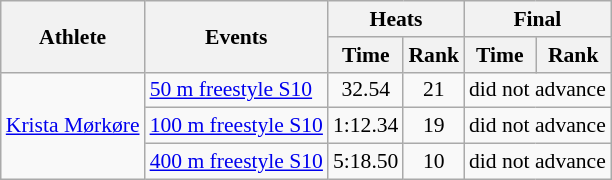<table class=wikitable style="font-size:90%">
<tr>
<th rowspan=2>Athlete</th>
<th rowspan=2>Events</th>
<th colspan="2">Heats</th>
<th colspan="2">Final</th>
</tr>
<tr>
<th>Time</th>
<th>Rank</th>
<th>Time</th>
<th>Rank</th>
</tr>
<tr align=center>
<td align=left rowspan=3><a href='#'>Krista Mørkøre</a></td>
<td align=left><a href='#'>50 m freestyle S10</a></td>
<td>32.54</td>
<td>21</td>
<td colspan=2>did not advance</td>
</tr>
<tr align=center>
<td align=left><a href='#'>100 m freestyle S10</a></td>
<td>1:12.34</td>
<td>19</td>
<td colspan=2>did not advance</td>
</tr>
<tr align=center>
<td align=left><a href='#'>400 m freestyle S10</a></td>
<td>5:18.50</td>
<td>10</td>
<td colspan=2>did not advance</td>
</tr>
</table>
